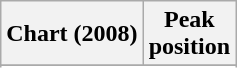<table class="wikitable sortable plainrowheaders">
<tr>
<th scope="col">Chart (2008)</th>
<th scope="col">Peak<br>position</th>
</tr>
<tr>
</tr>
<tr>
</tr>
<tr>
</tr>
<tr>
</tr>
<tr>
</tr>
<tr>
</tr>
<tr>
</tr>
<tr>
</tr>
<tr>
</tr>
<tr>
</tr>
<tr>
</tr>
<tr>
</tr>
<tr>
</tr>
</table>
